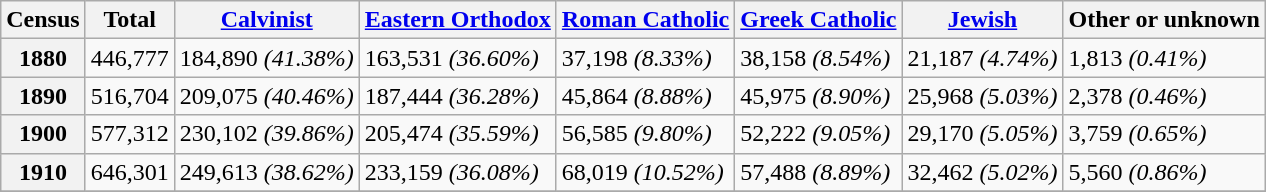<table class="wikitable">
<tr>
<th>Census</th>
<th>Total</th>
<th><a href='#'>Calvinist</a></th>
<th><a href='#'>Eastern Orthodox</a></th>
<th><a href='#'>Roman Catholic</a></th>
<th><a href='#'>Greek Catholic</a></th>
<th><a href='#'>Jewish</a></th>
<th>Other or unknown</th>
</tr>
<tr>
<th>1880</th>
<td>446,777</td>
<td>184,890 <em>(41.38%)</em></td>
<td>163,531 <em>(36.60%)</em></td>
<td>37,198 <em>(8.33%)</em></td>
<td>38,158 <em>(8.54%)</em></td>
<td>21,187 <em>(4.74%)</em></td>
<td>1,813 <em>(0.41%)</em></td>
</tr>
<tr>
<th>1890</th>
<td>516,704</td>
<td>209,075 <em>(40.46%)</em></td>
<td>187,444 <em>(36.28%)</em></td>
<td>45,864 <em>(8.88%)</em></td>
<td>45,975 <em>(8.90%)</em></td>
<td>25,968 <em>(5.03%)</em></td>
<td>2,378 <em>(0.46%)</em></td>
</tr>
<tr>
<th>1900</th>
<td>577,312</td>
<td>230,102 <em>(39.86%)</em></td>
<td>205,474 <em>(35.59%)</em></td>
<td>56,585 <em>(9.80%)</em></td>
<td>52,222 <em>(9.05%)</em></td>
<td>29,170 <em>(5.05%)</em></td>
<td>3,759 <em>(0.65%)</em></td>
</tr>
<tr>
<th>1910</th>
<td>646,301</td>
<td>249,613 <em>(38.62%)</em></td>
<td>233,159 <em>(36.08%)</em></td>
<td>68,019 <em>(10.52%)</em></td>
<td>57,488 <em>(8.89%)</em></td>
<td>32,462 <em>(5.02%)</em></td>
<td>5,560 <em>(0.86%)</em></td>
</tr>
<tr>
</tr>
</table>
